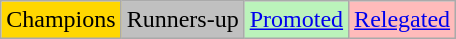<table class="wikitable">
<tr>
<td bgcolor=gold>Champions</td>
<td bgcolor=silver>Runners-up</td>
<td bgcolor=#bbf3bb><a href='#'>Promoted</a></td>
<td bgcolor=#ffbbbb><a href='#'>Relegated</a></td>
</tr>
</table>
